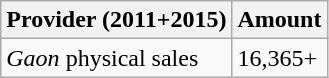<table class="wikitable">
<tr>
<th>Provider (2011+2015)</th>
<th>Amount</th>
</tr>
<tr>
<td><em>Gaon</em> physical sales</td>
<td>16,365+ </td>
</tr>
</table>
